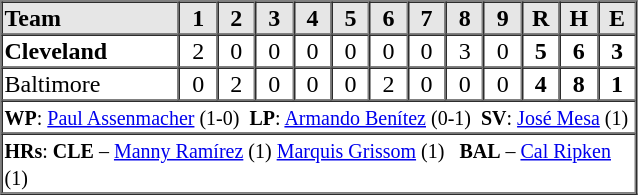<table border=1 cellspacing=0 width=425 style="margin-left:3em;">
<tr style="text-align:center; background-color:#e6e6e6;">
<th align=left width=28%>Team</th>
<th width=6%>1</th>
<th width=6%>2</th>
<th width=6%>3</th>
<th width=6%>4</th>
<th width=6%>5</th>
<th width=6%>6</th>
<th width=6%>7</th>
<th width=6%>8</th>
<th width=6%>9</th>
<th width=6%>R</th>
<th width=6%>H</th>
<th width=6%>E</th>
</tr>
<tr style="text-align:center;">
<td align=left><strong>Cleveland</strong></td>
<td>2</td>
<td>0</td>
<td>0</td>
<td>0</td>
<td>0</td>
<td>0</td>
<td>0</td>
<td>3</td>
<td>0</td>
<td><strong>5</strong></td>
<td><strong>6</strong></td>
<td><strong>3</strong></td>
</tr>
<tr style="text-align:center;">
<td align=left>Baltimore</td>
<td>0</td>
<td>2</td>
<td>0</td>
<td>0</td>
<td>0</td>
<td>2</td>
<td>0</td>
<td>0</td>
<td>0</td>
<td><strong>4</strong></td>
<td><strong>8</strong></td>
<td><strong>1</strong></td>
</tr>
<tr style="text-align:left;">
<td colspan=13><small><strong>WP</strong>: <a href='#'>Paul Assenmacher</a> (1-0)  <strong>LP</strong>: <a href='#'>Armando Benítez</a> (0-1)  <strong>SV</strong>: <a href='#'>José Mesa</a> (1)</small></td>
</tr>
<tr style="text-align:left;">
<td colspan=13><small><strong>HRs</strong>: <strong>CLE</strong> – <a href='#'>Manny Ramírez</a> (1) <a href='#'>Marquis Grissom</a> (1)   <strong>BAL</strong> – <a href='#'>Cal Ripken</a> (1)</small></td>
</tr>
</table>
